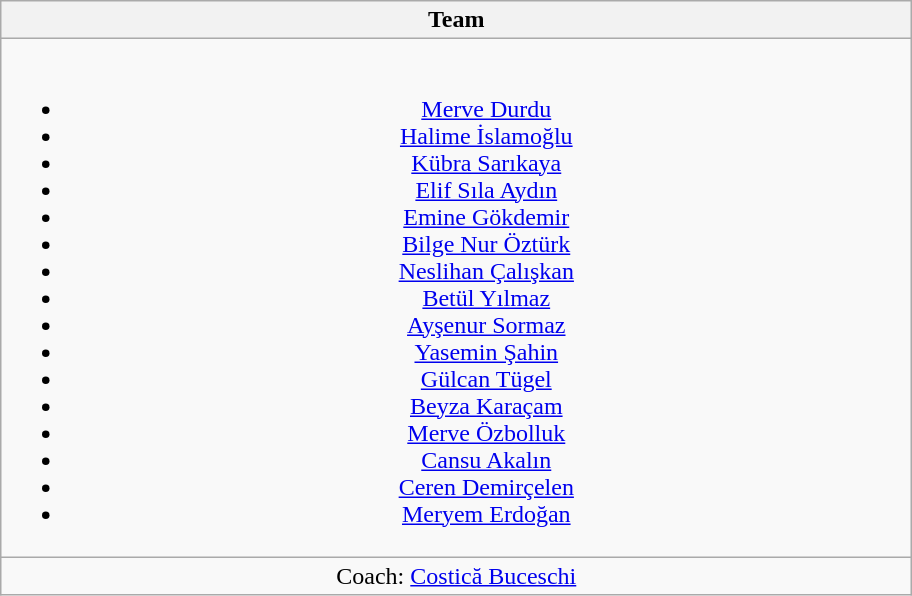<table class="wikitable" style="text-align: center;">
<tr>
<th width=600>Team</th>
</tr>
<tr>
<td><br><ul><li><a href='#'>Merve Durdu</a></li><li><a href='#'>Halime İslamoğlu</a></li><li><a href='#'>Kübra Sarıkaya</a></li><li><a href='#'>Elif Sıla Aydın</a></li><li><a href='#'>Emine Gökdemir</a></li><li><a href='#'>Bilge Nur Öztürk</a></li><li><a href='#'>Neslihan Çalışkan</a></li><li><a href='#'>Betül Yılmaz</a></li><li><a href='#'>Ayşenur Sormaz</a></li><li><a href='#'>Yasemin Şahin</a></li><li><a href='#'>Gülcan Tügel</a></li><li><a href='#'>Beyza Karaçam</a></li><li><a href='#'>Merve Özbolluk</a></li><li><a href='#'>Cansu Akalın</a></li><li><a href='#'>Ceren Demirçelen</a></li><li><a href='#'>Meryem Erdoğan</a></li></ul></td>
</tr>
<tr>
<td>Coach: <a href='#'>Costică Buceschi</a></td>
</tr>
</table>
